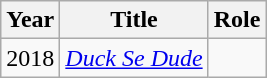<table class="wikitable sortable plainrowable">
<tr>
<th>Year</th>
<th>Title</th>
<th>Role</th>
</tr>
<tr>
<td>2018</td>
<td><em><a href='#'>Duck Se Dude</a></em></td>
<td></td>
</tr>
</table>
